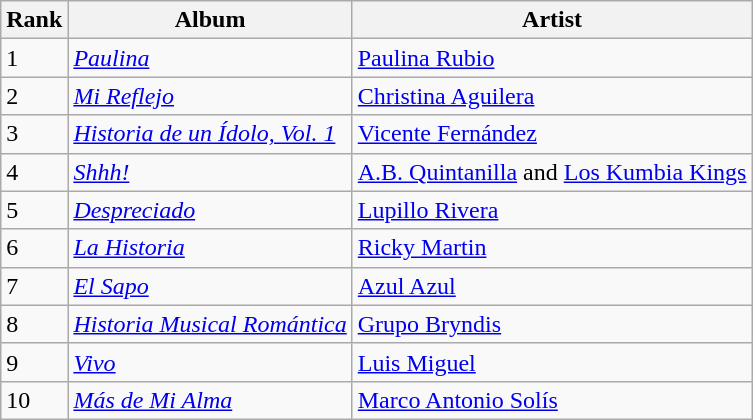<table class="wikitable sortable">
<tr>
<th>Rank</th>
<th>Album</th>
<th>Artist</th>
</tr>
<tr>
<td>1</td>
<td><em><a href='#'>Paulina</a></em></td>
<td><a href='#'>Paulina Rubio</a></td>
</tr>
<tr>
<td>2</td>
<td><em><a href='#'>Mi Reflejo</a></em></td>
<td><a href='#'>Christina Aguilera</a></td>
</tr>
<tr>
<td>3</td>
<td><em><a href='#'>Historia de un Ídolo, Vol. 1</a></em></td>
<td><a href='#'>Vicente Fernández</a></td>
</tr>
<tr>
<td>4</td>
<td><em><a href='#'>Shhh!</a></em></td>
<td><a href='#'>A.B. Quintanilla</a> and <a href='#'>Los Kumbia Kings</a></td>
</tr>
<tr>
<td>5</td>
<td><em><a href='#'>Despreciado</a></em></td>
<td><a href='#'>Lupillo Rivera</a></td>
</tr>
<tr>
<td>6</td>
<td><em><a href='#'>La Historia</a></em></td>
<td><a href='#'>Ricky Martin</a></td>
</tr>
<tr>
<td>7</td>
<td><em><a href='#'>El Sapo</a></em></td>
<td><a href='#'>Azul Azul</a></td>
</tr>
<tr>
<td>8</td>
<td><em><a href='#'>Historia Musical Romántica</a></em></td>
<td><a href='#'>Grupo Bryndis</a></td>
</tr>
<tr>
<td>9</td>
<td><em><a href='#'>Vivo</a></em></td>
<td><a href='#'>Luis Miguel</a></td>
</tr>
<tr>
<td>10</td>
<td><em><a href='#'>Más de Mi Alma</a></em></td>
<td><a href='#'>Marco Antonio Solís</a></td>
</tr>
</table>
